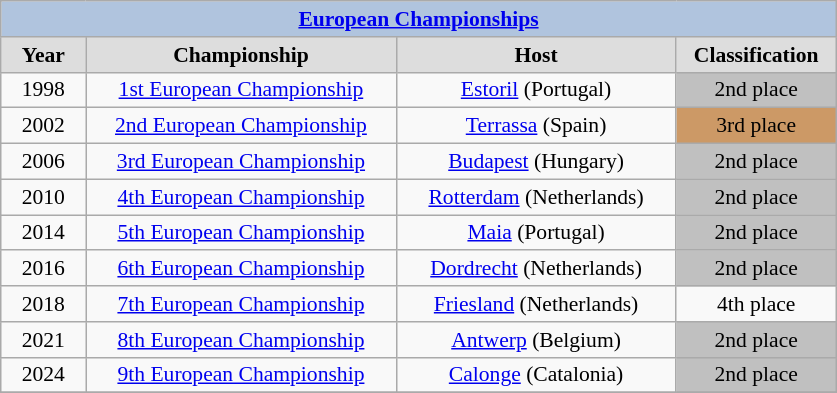<table class="wikitable" style=font-size:90%>
<tr align=center style="background:#B0C4DE;">
<td colspan=4><strong><a href='#'>European Championships</a></strong></td>
</tr>
<tr align=center bgcolor="#dddddd">
<td width=50><strong>Year</strong></td>
<td width=200><strong>Championship</strong></td>
<td width=180><strong>Host</strong></td>
<td width=100><strong>Classification</strong></td>
</tr>
<tr align=center>
<td>1998</td>
<td><a href='#'>1st European Championship</a></td>
<td><a href='#'>Estoril</a> (Portugal)</td>
<td bgcolor="silver" align="center"> 2nd place</td>
</tr>
<tr align=center>
<td>2002</td>
<td><a href='#'>2nd European Championship</a></td>
<td><a href='#'>Terrassa</a> (Spain)</td>
<td bgcolor="#CC9966" align="center"> 3rd place</td>
</tr>
<tr align=center>
<td>2006</td>
<td><a href='#'>3rd European Championship</a></td>
<td><a href='#'>Budapest</a> (Hungary)</td>
<td bgcolor="silver" align="center"> 2nd place</td>
</tr>
<tr align=center>
<td>2010</td>
<td><a href='#'>4th European Championship</a></td>
<td><a href='#'>Rotterdam</a> (Netherlands)</td>
<td bgcolor="silver" align="center"> 2nd place</td>
</tr>
<tr align=center>
<td>2014</td>
<td><a href='#'>5th European Championship</a></td>
<td><a href='#'>Maia</a> (Portugal)</td>
<td bgcolor="silver" align="center"> 2nd place</td>
</tr>
<tr align=center>
<td>2016</td>
<td><a href='#'>6th European Championship</a></td>
<td><a href='#'>Dordrecht</a> (Netherlands)</td>
<td bgcolor="silver" align="center"> 2nd place</td>
</tr>
<tr align=center>
<td>2018</td>
<td><a href='#'>7th European Championship</a></td>
<td><a href='#'>Friesland</a> (Netherlands)</td>
<td>4th place</td>
</tr>
<tr align=center>
<td>2021</td>
<td><a href='#'>8th European Championship</a></td>
<td><a href='#'>Antwerp</a> (Belgium)</td>
<td bgcolor="silver" align="center"> 2nd place</td>
</tr>
<tr align=center>
<td>2024</td>
<td><a href='#'>9th European Championship</a></td>
<td><a href='#'>Calonge</a> (Catalonia)</td>
<td bgcolor="silver" align="center"> 2nd place</td>
</tr>
<tr>
</tr>
</table>
